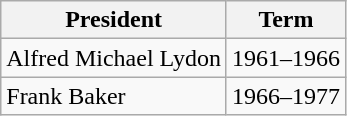<table class="wikitable">
<tr>
<th>President</th>
<th>Term</th>
</tr>
<tr>
<td>Alfred Michael Lydon</td>
<td>1961–1966</td>
</tr>
<tr>
<td>Frank Baker</td>
<td>1966–1977</td>
</tr>
</table>
